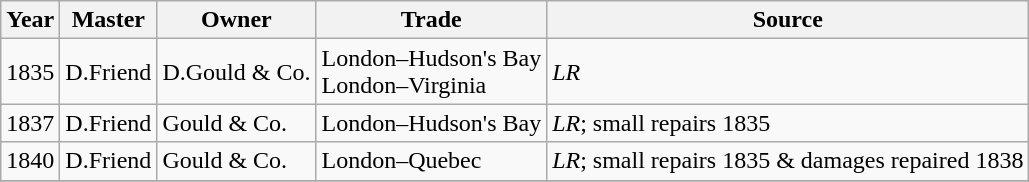<table class="sortable wikitable">
<tr>
<th>Year</th>
<th>Master</th>
<th>Owner</th>
<th>Trade</th>
<th>Source</th>
</tr>
<tr>
<td>1835</td>
<td>D.Friend</td>
<td>D.Gould & Co.</td>
<td>London–Hudson's Bay<br>London–Virginia</td>
<td><em>LR</em></td>
</tr>
<tr>
<td>1837</td>
<td>D.Friend</td>
<td>Gould & Co.</td>
<td>London–Hudson's Bay</td>
<td><em>LR</em>; small repairs 1835</td>
</tr>
<tr>
<td>1840</td>
<td>D.Friend</td>
<td>Gould & Co.</td>
<td>London–Quebec</td>
<td><em>LR</em>; small repairs 1835 & damages repaired 1838</td>
</tr>
<tr>
</tr>
</table>
